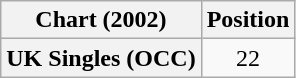<table class="wikitable plainrowheaders">
<tr>
<th>Chart (2002)</th>
<th>Position</th>
</tr>
<tr>
<th scope="row">UK Singles (OCC)</th>
<td align="center">22</td>
</tr>
</table>
